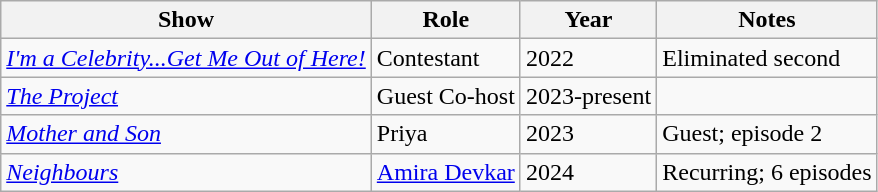<table class="wikitable">
<tr>
<th>Show</th>
<th>Role</th>
<th>Year</th>
<th>Notes</th>
</tr>
<tr>
<td><em><a href='#'>I'm a Celebrity...Get Me Out of Here!</a></em></td>
<td>Contestant</td>
<td>2022</td>
<td>Eliminated second</td>
</tr>
<tr>
<td><em><a href='#'>The Project</a></em></td>
<td>Guest Co-host</td>
<td>2023-present</td>
<td></td>
</tr>
<tr>
<td><em><a href='#'>Mother and Son</a></em></td>
<td>Priya</td>
<td>2023</td>
<td>Guest; episode 2</td>
</tr>
<tr>
<td><em><a href='#'>Neighbours</a></em></td>
<td><a href='#'>Amira Devkar</a></td>
<td>2024</td>
<td>Recurring; 6 episodes</td>
</tr>
</table>
